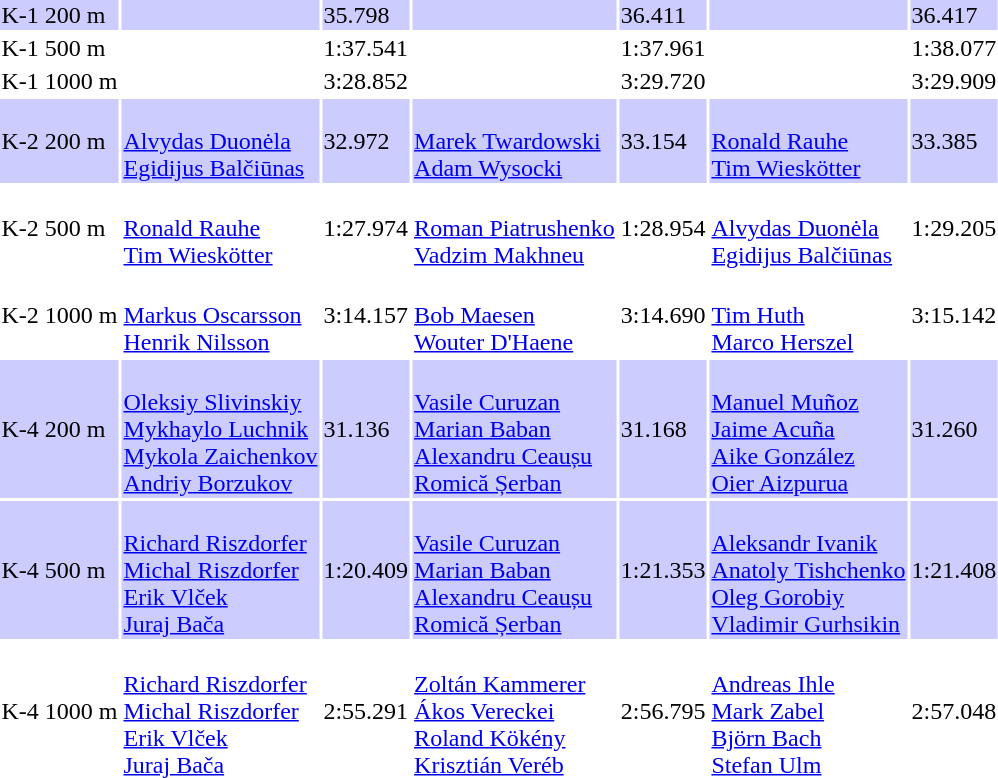<table>
<tr bgcolor=ccccff>
<td>K-1 200 m</td>
<td></td>
<td>35.798</td>
<td></td>
<td>36.411</td>
<td></td>
<td>36.417</td>
</tr>
<tr>
<td>K-1 500 m</td>
<td></td>
<td>1:37.541</td>
<td></td>
<td>1:37.961</td>
<td></td>
<td>1:38.077</td>
</tr>
<tr>
<td>K-1 1000 m</td>
<td></td>
<td>3:28.852</td>
<td></td>
<td>3:29.720</td>
<td></td>
<td>3:29.909</td>
</tr>
<tr bgcolor=ccccff>
<td>K-2 200 m</td>
<td><br><a href='#'>Alvydas Duonėla</a><br><a href='#'>Egidijus Balčiūnas</a></td>
<td>32.972</td>
<td><br><a href='#'>Marek Twardowski</a><br><a href='#'>Adam Wysocki</a></td>
<td>33.154</td>
<td><br><a href='#'>Ronald Rauhe</a><br><a href='#'>Tim Wieskötter</a></td>
<td>33.385</td>
</tr>
<tr>
<td>K-2 500 m</td>
<td><br><a href='#'>Ronald Rauhe</a><br><a href='#'>Tim Wieskötter</a></td>
<td>1:27.974</td>
<td><br><a href='#'>Roman Piatrushenko</a><br><a href='#'>Vadzim Makhneu</a></td>
<td>1:28.954</td>
<td><br><a href='#'>Alvydas Duonėla</a><br><a href='#'>Egidijus Balčiūnas</a></td>
<td>1:29.205</td>
</tr>
<tr>
<td>K-2 1000 m</td>
<td><br><a href='#'>Markus Oscarsson</a><br><a href='#'>Henrik Nilsson</a></td>
<td>3:14.157</td>
<td><br><a href='#'>Bob Maesen</a><br><a href='#'>Wouter D'Haene</a></td>
<td>3:14.690</td>
<td><br><a href='#'>Tim Huth</a><br><a href='#'>Marco Herszel</a></td>
<td>3:15.142</td>
</tr>
<tr bgcolor=ccccff>
<td>K-4 200 m</td>
<td><br><a href='#'>Oleksiy Slivinskiy</a><br><a href='#'>Mykhaylo Luchnik</a><br><a href='#'>Mykola Zaichenkov</a><br><a href='#'>Andriy Borzukov</a></td>
<td>31.136</td>
<td><br><a href='#'>Vasile Curuzan</a><br><a href='#'>Marian Baban</a><br><a href='#'>Alexandru Ceaușu</a><br><a href='#'>Romică Șerban</a></td>
<td>31.168</td>
<td><br><a href='#'>Manuel Muñoz</a><br><a href='#'>Jaime Acuña</a><br><a href='#'>Aike González</a><br><a href='#'>Oier Aizpurua</a></td>
<td>31.260</td>
</tr>
<tr bgcolor=ccccff>
<td>K-4 500 m</td>
<td><br><a href='#'>Richard Riszdorfer</a><br><a href='#'>Michal Riszdorfer</a><br><a href='#'>Erik Vlček</a><br><a href='#'>Juraj Bača</a></td>
<td>1:20.409</td>
<td><br><a href='#'>Vasile Curuzan</a><br><a href='#'>Marian Baban</a><br><a href='#'>Alexandru Ceaușu</a><br><a href='#'>Romică Șerban</a></td>
<td>1:21.353</td>
<td><br><a href='#'>Aleksandr Ivanik</a><br><a href='#'>Anatoly Tishchenko</a><br><a href='#'>Oleg Gorobiy</a><br><a href='#'>Vladimir Gurhsikin</a></td>
<td>1:21.408</td>
</tr>
<tr>
<td>K-4 1000 m</td>
<td><br><a href='#'>Richard Riszdorfer</a><br><a href='#'>Michal Riszdorfer</a><br><a href='#'>Erik Vlček</a><br><a href='#'>Juraj Bača</a></td>
<td>2:55.291</td>
<td><br><a href='#'>Zoltán Kammerer</a><br><a href='#'>Ákos Vereckei</a><br><a href='#'>Roland Kökény</a><br><a href='#'>Krisztián Veréb</a></td>
<td>2:56.795</td>
<td><br><a href='#'>Andreas Ihle</a><br><a href='#'>Mark Zabel</a><br><a href='#'>Björn Bach</a><br><a href='#'>Stefan Ulm</a></td>
<td>2:57.048</td>
</tr>
</table>
